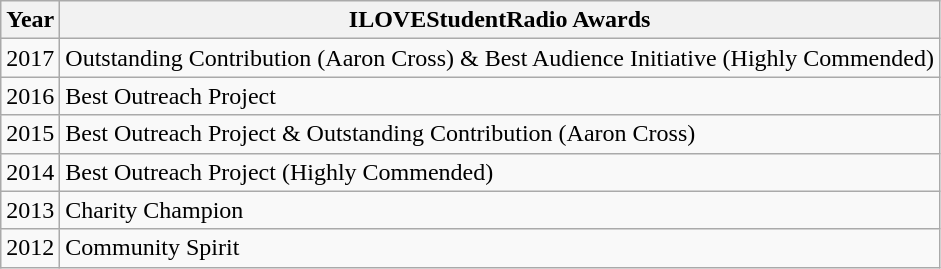<table class="wikitable">
<tr>
<th>Year</th>
<th>ILOVEStudentRadio Awards</th>
</tr>
<tr>
<td>2017</td>
<td>Outstanding Contribution (Aaron Cross) & Best Audience Initiative (Highly Commended)</td>
</tr>
<tr>
<td>2016 </td>
<td>Best Outreach Project</td>
</tr>
<tr>
<td>2015 </td>
<td>Best Outreach Project & Outstanding Contribution (Aaron Cross)</td>
</tr>
<tr>
<td>2014 </td>
<td>Best Outreach Project (Highly Commended)</td>
</tr>
<tr>
<td>2013 </td>
<td>Charity Champion</td>
</tr>
<tr>
<td>2012 </td>
<td>Community Spirit</td>
</tr>
</table>
